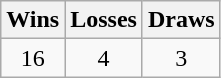<table class="wikitable">
<tr>
<th>Wins</th>
<th>Losses</th>
<th>Draws</th>
</tr>
<tr>
<td align="center">16</td>
<td align=center>4</td>
<td align=center>3</td>
</tr>
</table>
